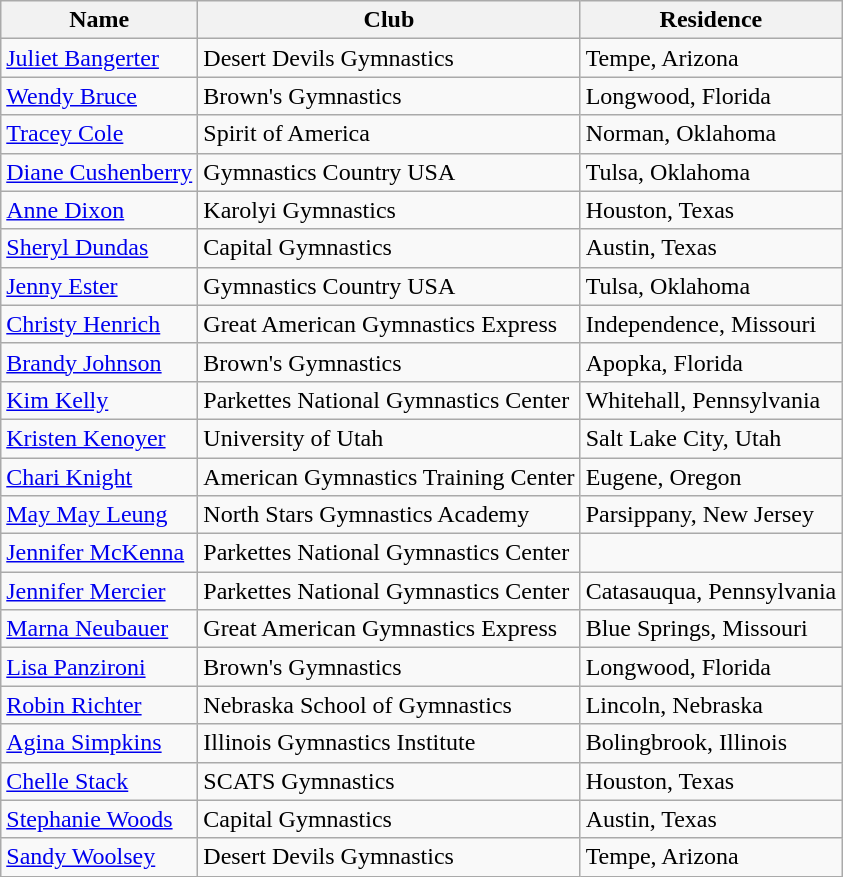<table class="wikitable">
<tr>
<th>Name</th>
<th>Club</th>
<th>Residence</th>
</tr>
<tr>
<td><a href='#'>Juliet Bangerter</a></td>
<td>Desert Devils Gymnastics</td>
<td>Tempe, Arizona</td>
</tr>
<tr>
<td><a href='#'>Wendy Bruce</a></td>
<td>Brown's Gymnastics</td>
<td>Longwood, Florida</td>
</tr>
<tr>
<td><a href='#'>Tracey Cole</a></td>
<td>Spirit of America</td>
<td>Norman, Oklahoma</td>
</tr>
<tr>
<td><a href='#'>Diane Cushenberry</a></td>
<td>Gymnastics Country USA</td>
<td>Tulsa, Oklahoma</td>
</tr>
<tr>
<td><a href='#'>Anne Dixon</a></td>
<td>Karolyi Gymnastics</td>
<td>Houston, Texas</td>
</tr>
<tr>
<td><a href='#'>Sheryl Dundas</a></td>
<td>Capital Gymnastics</td>
<td>Austin, Texas</td>
</tr>
<tr>
<td><a href='#'>Jenny Ester</a></td>
<td>Gymnastics Country USA</td>
<td>Tulsa, Oklahoma</td>
</tr>
<tr>
<td><a href='#'>Christy Henrich</a></td>
<td>Great American Gymnastics Express</td>
<td>Independence, Missouri</td>
</tr>
<tr>
<td><a href='#'>Brandy Johnson</a></td>
<td>Brown's Gymnastics</td>
<td>Apopka, Florida</td>
</tr>
<tr>
<td><a href='#'>Kim Kelly</a></td>
<td>Parkettes National Gymnastics Center</td>
<td>Whitehall, Pennsylvania</td>
</tr>
<tr>
<td><a href='#'>Kristen Kenoyer</a></td>
<td>University of Utah</td>
<td>Salt Lake City, Utah</td>
</tr>
<tr>
<td><a href='#'>Chari Knight</a></td>
<td>American Gymnastics Training Center</td>
<td>Eugene, Oregon</td>
</tr>
<tr>
<td><a href='#'>May May Leung</a></td>
<td>North Stars Gymnastics Academy</td>
<td>Parsippany, New Jersey</td>
</tr>
<tr>
<td><a href='#'>Jennifer McKenna</a></td>
<td>Parkettes National Gymnastics Center</td>
<td></td>
</tr>
<tr>
<td><a href='#'>Jennifer Mercier</a></td>
<td>Parkettes National Gymnastics Center</td>
<td>Catasauqua, Pennsylvania</td>
</tr>
<tr>
<td><a href='#'>Marna Neubauer</a></td>
<td>Great American Gymnastics Express</td>
<td>Blue Springs, Missouri</td>
</tr>
<tr>
<td><a href='#'>Lisa Panzironi</a></td>
<td>Brown's Gymnastics</td>
<td>Longwood, Florida</td>
</tr>
<tr>
<td><a href='#'>Robin Richter</a></td>
<td>Nebraska School of Gymnastics</td>
<td>Lincoln, Nebraska</td>
</tr>
<tr>
<td><a href='#'>Agina Simpkins</a></td>
<td>Illinois Gymnastics Institute</td>
<td>Bolingbrook, Illinois</td>
</tr>
<tr>
<td><a href='#'>Chelle Stack</a></td>
<td>SCATS Gymnastics</td>
<td>Houston, Texas</td>
</tr>
<tr>
<td><a href='#'>Stephanie Woods</a></td>
<td>Capital Gymnastics</td>
<td>Austin, Texas</td>
</tr>
<tr>
<td><a href='#'>Sandy Woolsey</a></td>
<td>Desert Devils Gymnastics</td>
<td>Tempe, Arizona</td>
</tr>
</table>
